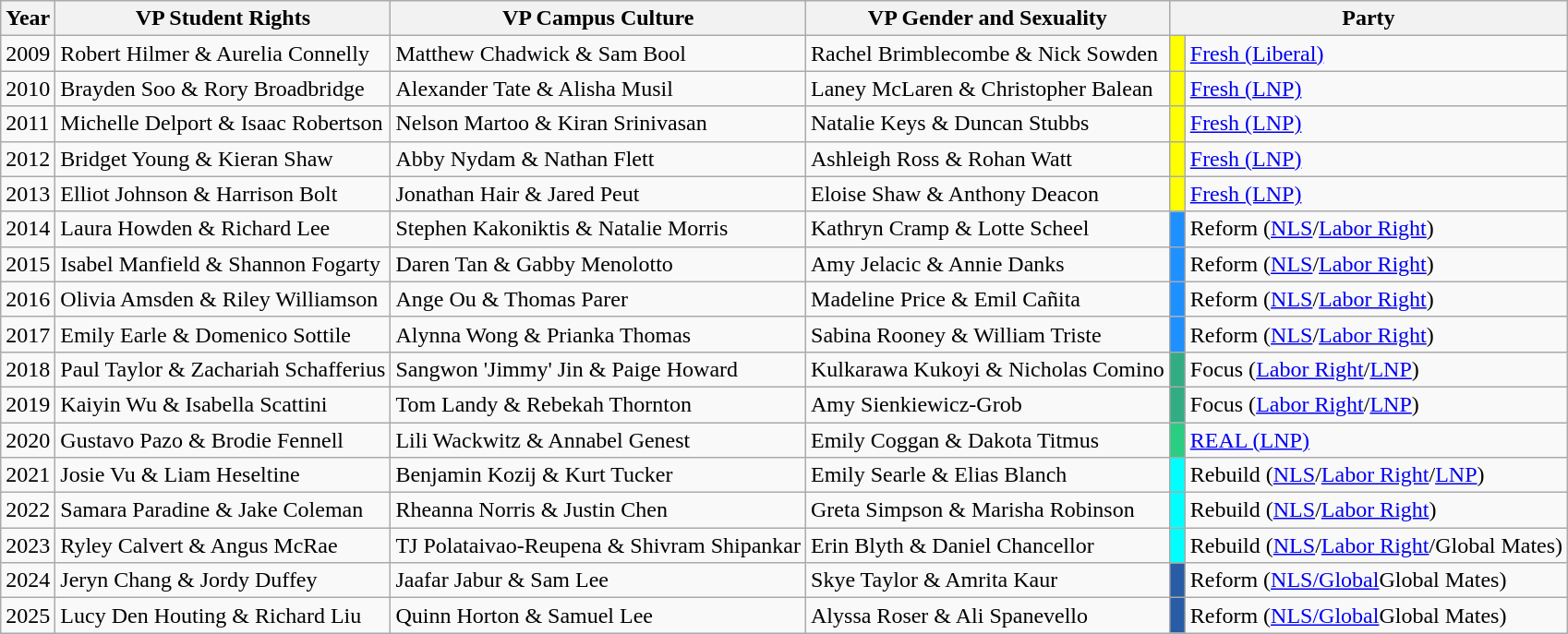<table class="wikitable">
<tr>
<th>Year</th>
<th>VP Student Rights</th>
<th>VP Campus Culture</th>
<th>VP Gender and Sexuality</th>
<th colspan="2">Party</th>
</tr>
<tr>
<td>2009</td>
<td>Robert Hilmer & Aurelia Connelly</td>
<td>Matthew Chadwick & Sam Bool</td>
<td>Rachel Brimblecombe & Nick Sowden</td>
<td style="background:#FFFF00"> </td>
<td rowspan="1" style="text-align:left;"><a href='#'>Fresh (Liberal)</a></td>
</tr>
<tr>
<td>2010</td>
<td>Brayden Soo & Rory Broadbridge</td>
<td>Alexander Tate & Alisha Musil</td>
<td>Laney McLaren & Christopher Balean</td>
<td style="background:#FFFF00"> </td>
<td><a href='#'>Fresh (LNP)</a></td>
</tr>
<tr>
<td>2011</td>
<td>Michelle Delport & Isaac Robertson</td>
<td>Nelson Martoo & Kiran Srinivasan</td>
<td>Natalie Keys & Duncan Stubbs</td>
<td style="background:#FFFF00"> </td>
<td><a href='#'>Fresh (LNP)</a></td>
</tr>
<tr>
<td>2012</td>
<td>Bridget Young & Kieran Shaw</td>
<td>Abby Nydam & Nathan Flett</td>
<td>Ashleigh Ross & Rohan Watt</td>
<td style="background:#FFFF00"> </td>
<td><a href='#'>Fresh (LNP)</a></td>
</tr>
<tr>
<td>2013</td>
<td>Elliot Johnson & Harrison Bolt</td>
<td>Jonathan Hair & Jared Peut</td>
<td>Eloise Shaw & Anthony Deacon</td>
<td style="background:#FFFF00"> </td>
<td><a href='#'>Fresh (LNP)</a></td>
</tr>
<tr>
<td>2014</td>
<td>Laura Howden & Richard Lee</td>
<td>Stephen Kakoniktis & Natalie Morris</td>
<td>Kathryn Cramp & Lotte Scheel</td>
<td style="background:#1E90FF"> </td>
<td rowspan="1" style="text-align:left;">Reform (<a href='#'>NLS</a>/<a href='#'>Labor Right</a>)</td>
</tr>
<tr>
<td>2015</td>
<td>Isabel Manfield & Shannon Fogarty</td>
<td>Daren Tan & Gabby Menolotto</td>
<td>Amy Jelacic & Annie Danks</td>
<td style="background:#1E90FF"> </td>
<td rowspan="1" style="text-align:left;">Reform (<a href='#'>NLS</a>/<a href='#'>Labor Right</a>)</td>
</tr>
<tr>
<td>2016</td>
<td>Olivia Amsden & Riley Williamson</td>
<td>Ange Ou & Thomas Parer</td>
<td>Madeline Price & Emil Cañita</td>
<td style="background:#1E90FF"> </td>
<td rowspan="1" style="text-align:left;">Reform (<a href='#'>NLS</a>/<a href='#'>Labor Right</a>)</td>
</tr>
<tr>
<td>2017</td>
<td>Emily Earle & Domenico Sottile</td>
<td>Alynna Wong & Prianka Thomas</td>
<td>Sabina Rooney & William Triste</td>
<td style="background:#1E90FF"> </td>
<td rowspan="1" style="text-align:left;">Reform (<a href='#'>NLS</a>/<a href='#'>Labor Right</a>)</td>
</tr>
<tr>
<td>2018</td>
<td>Paul Taylor & Zachariah Schafferius</td>
<td>Sangwon 'Jimmy' Jin & Paige Howard</td>
<td>Kulkarawa Kukoyi & Nicholas Comino</td>
<td style="background:#32AC83"> </td>
<td rowspan="1" style="text-align:left;">Focus (<a href='#'>Labor Right</a>/<a href='#'>LNP</a>)</td>
</tr>
<tr>
<td>2019</td>
<td>Kaiyin Wu & Isabella Scattini</td>
<td>Tom Landy & Rebekah Thornton</td>
<td>Amy Sienkiewicz-Grob</td>
<td style="background:#32AC83"> </td>
<td rowspan="1" style="text-align:left;">Focus (<a href='#'>Labor Right</a>/<a href='#'>LNP</a>)</td>
</tr>
<tr>
<td>2020</td>
<td>Gustavo Pazo & Brodie Fennell</td>
<td>Lili Wackwitz & Annabel Genest</td>
<td>Emily Coggan & Dakota Titmus</td>
<td style="background:#2ACD81"> </td>
<td rowspan="1" style="text-align:left;"><a href='#'>REAL (LNP)</a></td>
</tr>
<tr>
<td>2021</td>
<td>Josie Vu & Liam Heseltine</td>
<td>Benjamin Kozij & Kurt Tucker</td>
<td>Emily Searle & Elias Blanch</td>
<td style="background:#00FFFF"> </td>
<td rowspan="1" style="text-align:left;">Rebuild (<a href='#'>NLS</a>/<a href='#'>Labor Right</a>/<a href='#'>LNP</a>)</td>
</tr>
<tr>
<td>2022</td>
<td>Samara Paradine & Jake Coleman</td>
<td>Rheanna Norris & Justin Chen</td>
<td>Greta Simpson & Marisha Robinson</td>
<td style="background:#00FFFF"> </td>
<td rowspan="1" style="text-align:left;">Rebuild (<a href='#'>NLS</a>/<a href='#'>Labor Right</a>)</td>
</tr>
<tr>
<td>2023</td>
<td>Ryley Calvert & Angus McRae</td>
<td>TJ Polataivao-Reupena & Shivram Shipankar</td>
<td>Erin Blyth & Daniel Chancellor</td>
<td style="background:#00FFFF"> </td>
<td rowspan="1" style="text-align:left;">Rebuild (<a href='#'>NLS</a>/<a href='#'>Labor Right</a>/Global Mates)</td>
</tr>
<tr>
<td>2024</td>
<td>Jeryn Chang & Jordy Duffey</td>
<td>Jaafar Jabur & Sam Lee</td>
<td>Skye Taylor & Amrita Kaur</td>
<td style="background:#285ca5"> </td>
<td rowspan="1" style="text-align:left;">Reform (<a href='#'>NLS/Global</a>Global Mates)</td>
</tr>
<tr>
<td>2025</td>
<td>Lucy Den Houting & Richard Liu</td>
<td>Quinn Horton & Samuel Lee</td>
<td>Alyssa Roser & Ali Spanevello</td>
<td style="background:#285ca5"> </td>
<td rowspan="1" style="text-align:left;">Reform (<a href='#'>NLS/Global</a>Global Mates)</td>
</tr>
</table>
